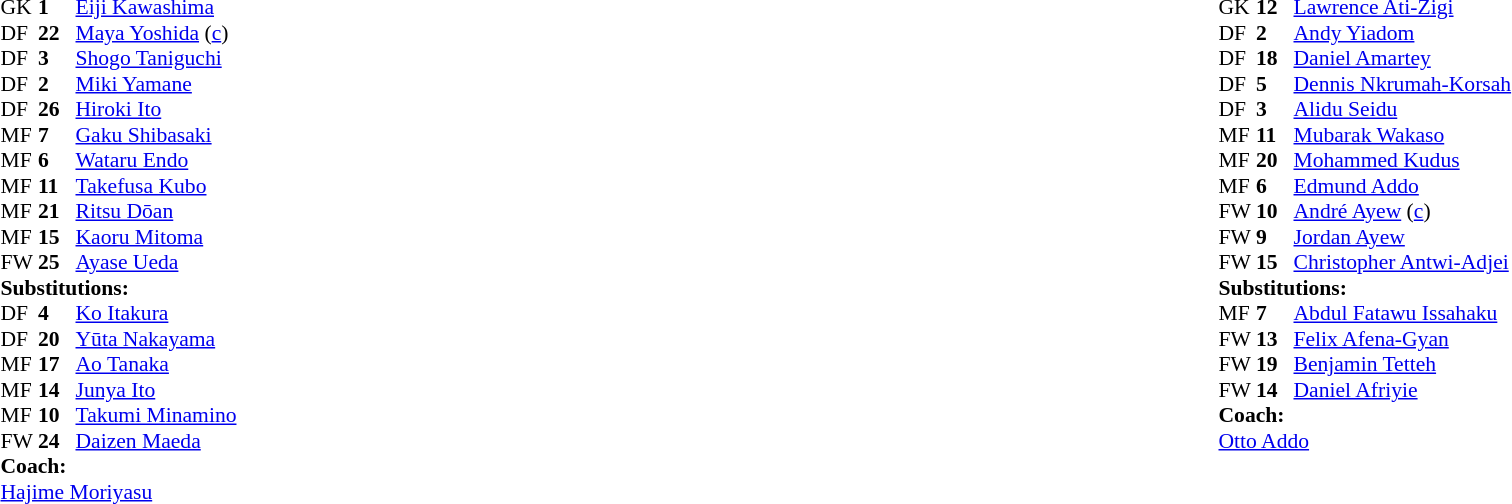<table width="100%">
<tr>
<td valign="top" width="40%"><br><table style="font-size:90%" cellspacing="0" cellpadding="0">
<tr>
<th width="25"></th>
<th width="25"></th>
</tr>
<tr>
<td>GK</td>
<td><strong>1</strong></td>
<td><a href='#'>Eiji Kawashima</a></td>
<td></td>
<td></td>
</tr>
<tr>
<td>DF</td>
<td><strong>22</strong></td>
<td><a href='#'>Maya Yoshida</a> (<a href='#'>c</a>)</td>
<td></td>
<td></td>
</tr>
<tr>
<td>DF</td>
<td><strong>3</strong></td>
<td><a href='#'>Shogo Taniguchi</a></td>
<td></td>
<td></td>
</tr>
<tr>
<td>DF</td>
<td><strong>2</strong></td>
<td><a href='#'>Miki Yamane</a></td>
<td></td>
<td></td>
</tr>
<tr>
<td>DF</td>
<td><strong>26</strong></td>
<td><a href='#'>Hiroki Ito</a></td>
<td></td>
<td></td>
</tr>
<tr>
<td>MF</td>
<td><strong>7</strong></td>
<td><a href='#'>Gaku Shibasaki</a></td>
<td></td>
<td></td>
</tr>
<tr>
<td>MF</td>
<td><strong>6</strong></td>
<td><a href='#'>Wataru Endo</a></td>
<td></td>
<td></td>
</tr>
<tr>
<td>MF</td>
<td><strong>11</strong></td>
<td><a href='#'>Takefusa Kubo</a></td>
<td></td>
<td></td>
</tr>
<tr>
<td>MF</td>
<td><strong>21</strong></td>
<td><a href='#'>Ritsu Dōan</a></td>
<td></td>
<td></td>
</tr>
<tr>
<td>MF</td>
<td><strong>15</strong></td>
<td><a href='#'>Kaoru Mitoma</a></td>
<td></td>
<td></td>
</tr>
<tr>
<td>FW</td>
<td><strong>25</strong></td>
<td><a href='#'>Ayase Ueda</a></td>
<td></td>
<td></td>
</tr>
<tr>
<td colspan="3"><strong>Substitutions:</strong></td>
</tr>
<tr>
<td>DF</td>
<td><strong>4</strong></td>
<td><a href='#'>Ko Itakura</a></td>
<td></td>
<td></td>
</tr>
<tr>
<td>DF</td>
<td><strong>20</strong></td>
<td><a href='#'>Yūta Nakayama</a></td>
<td></td>
<td></td>
</tr>
<tr>
<td>MF</td>
<td><strong>17</strong></td>
<td><a href='#'>Ao Tanaka</a></td>
<td></td>
<td></td>
</tr>
<tr>
<td>MF</td>
<td><strong>14</strong></td>
<td><a href='#'>Junya Ito</a></td>
<td></td>
<td></td>
</tr>
<tr>
<td>MF</td>
<td><strong>10</strong></td>
<td><a href='#'>Takumi Minamino</a></td>
<td></td>
<td></td>
</tr>
<tr>
<td>FW</td>
<td><strong>24</strong></td>
<td><a href='#'>Daizen Maeda</a></td>
<td></td>
<td></td>
</tr>
<tr>
<td colspan="3"><strong>Coach:</strong></td>
</tr>
<tr>
<td colspan="3"><a href='#'>Hajime Moriyasu</a></td>
</tr>
</table>
</td>
<td valign="top" width="50%"><br><table style="font-size:90%; margin:auto" cellspacing="0" cellpadding="0">
<tr>
<th width=25></th>
<th width=25></th>
</tr>
<tr>
<td>GK</td>
<td><strong>12</strong></td>
<td><a href='#'>Lawrence Ati-Zigi</a></td>
<td></td>
<td></td>
</tr>
<tr>
<td>DF</td>
<td><strong>2</strong></td>
<td><a href='#'>Andy Yiadom</a></td>
<td></td>
<td></td>
</tr>
<tr>
<td>DF</td>
<td><strong>18</strong></td>
<td><a href='#'>Daniel Amartey</a></td>
<td></td>
<td></td>
</tr>
<tr>
<td>DF</td>
<td><strong>5</strong></td>
<td><a href='#'>Dennis Nkrumah-Korsah</a></td>
<td></td>
<td></td>
</tr>
<tr>
<td>DF</td>
<td><strong>3</strong></td>
<td><a href='#'>Alidu Seidu</a></td>
<td></td>
<td></td>
</tr>
<tr>
<td>MF</td>
<td><strong>11</strong></td>
<td><a href='#'>Mubarak Wakaso</a></td>
<td></td>
<td></td>
</tr>
<tr>
<td>MF</td>
<td><strong>20</strong></td>
<td><a href='#'>Mohammed Kudus</a></td>
<td></td>
<td></td>
</tr>
<tr>
<td>MF</td>
<td><strong>6</strong></td>
<td><a href='#'>Edmund Addo</a></td>
<td></td>
<td></td>
</tr>
<tr>
<td>FW</td>
<td><strong>10</strong></td>
<td><a href='#'>André Ayew</a> (<a href='#'>c</a>)</td>
<td></td>
<td></td>
</tr>
<tr>
<td>FW</td>
<td><strong>9</strong></td>
<td><a href='#'>Jordan Ayew</a></td>
<td></td>
<td></td>
</tr>
<tr>
<td>FW</td>
<td><strong>15</strong></td>
<td><a href='#'>Christopher Antwi-Adjei</a></td>
<td></td>
<td></td>
</tr>
<tr>
<td colspan=3><strong>Substitutions:</strong></td>
</tr>
<tr>
<td>MF</td>
<td><strong>7</strong></td>
<td><a href='#'>Abdul Fatawu Issahaku</a></td>
<td></td>
<td></td>
</tr>
<tr>
<td>FW</td>
<td><strong>13</strong></td>
<td><a href='#'>Felix Afena-Gyan</a></td>
<td></td>
<td></td>
</tr>
<tr>
<td>FW</td>
<td><strong>19</strong></td>
<td><a href='#'>Benjamin Tetteh</a></td>
<td></td>
<td></td>
</tr>
<tr>
<td>FW</td>
<td><strong>14</strong></td>
<td><a href='#'>Daniel Afriyie</a></td>
<td></td>
<td></td>
</tr>
<tr>
<td colspan=3><strong>Coach:</strong></td>
</tr>
<tr>
<td colspan=3><a href='#'>Otto Addo</a></td>
</tr>
</table>
</td>
</tr>
</table>
